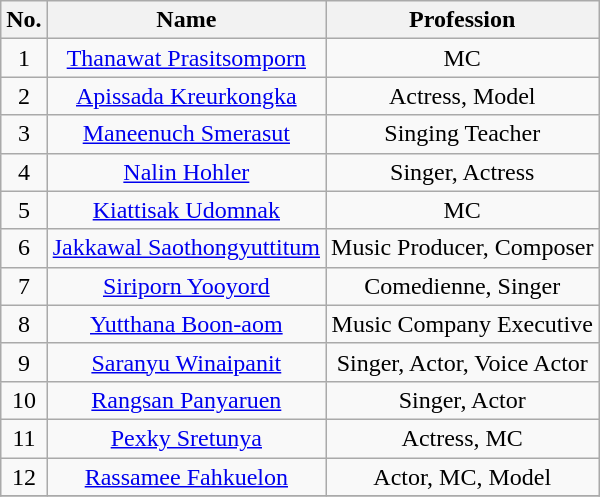<table class="wikitable" style="text-align:center;">
<tr>
<th>No.</th>
<th>Name</th>
<th>Profession</th>
</tr>
<tr>
<td>1</td>
<td><a href='#'>Thanawat Prasitsomporn</a></td>
<td>MC</td>
</tr>
<tr>
<td>2</td>
<td><a href='#'>Apissada Kreurkongka</a></td>
<td>Actress, Model</td>
</tr>
<tr>
<td>3</td>
<td><a href='#'>Maneenuch Smerasut</a></td>
<td>Singing Teacher</td>
</tr>
<tr>
<td>4</td>
<td><a href='#'>Nalin Hohler</a></td>
<td>Singer, Actress</td>
</tr>
<tr>
<td>5</td>
<td><a href='#'>Kiattisak Udomnak</a></td>
<td>MC</td>
</tr>
<tr>
<td>6</td>
<td><a href='#'>Jakkawal Saothongyuttitum</a></td>
<td>Music Producer, Composer</td>
</tr>
<tr>
<td>7</td>
<td><a href='#'>Siriporn Yooyord</a></td>
<td>Comedienne, Singer</td>
</tr>
<tr>
<td>8</td>
<td><a href='#'>Yutthana Boon-aom</a></td>
<td>Music Company Executive</td>
</tr>
<tr>
<td>9</td>
<td><a href='#'>Saranyu Winaipanit</a></td>
<td>Singer, Actor, Voice Actor</td>
</tr>
<tr>
<td>10</td>
<td><a href='#'>Rangsan Panyaruen</a></td>
<td>Singer, Actor</td>
</tr>
<tr>
<td>11</td>
<td><a href='#'>Pexky Sretunya</a></td>
<td>Actress, MC</td>
</tr>
<tr>
<td>12</td>
<td><a href='#'>Rassamee Fahkuelon</a></td>
<td>Actor, MC, Model</td>
</tr>
<tr>
</tr>
</table>
